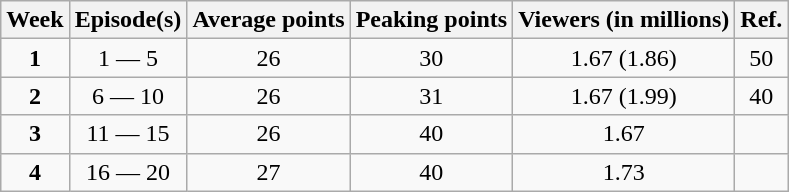<table class="wikitable" style="text-align:center;">
<tr>
<th>Week</th>
<th>Episode(s)</th>
<th>Average points</th>
<th>Peaking points</th>
<th>Viewers (in millions)</th>
<th>Ref.</th>
</tr>
<tr>
<td><strong>1</strong></td>
<td>1 — 5</td>
<td>26</td>
<td>30</td>
<td>1.67 (1.86)</td>
<td>50</td>
</tr>
<tr>
<td><strong>2</strong></td>
<td>6 — 10</td>
<td>26</td>
<td>31</td>
<td>1.67 (1.99)</td>
<td>40</td>
</tr>
<tr>
<td><strong>3</strong></td>
<td>11 — 15</td>
<td>26</td>
<td>40</td>
<td>1.67</td>
<td></td>
</tr>
<tr>
<td><strong>4</strong></td>
<td>16 — 20</td>
<td>27</td>
<td>40</td>
<td>1.73</td>
<td></td>
</tr>
</table>
